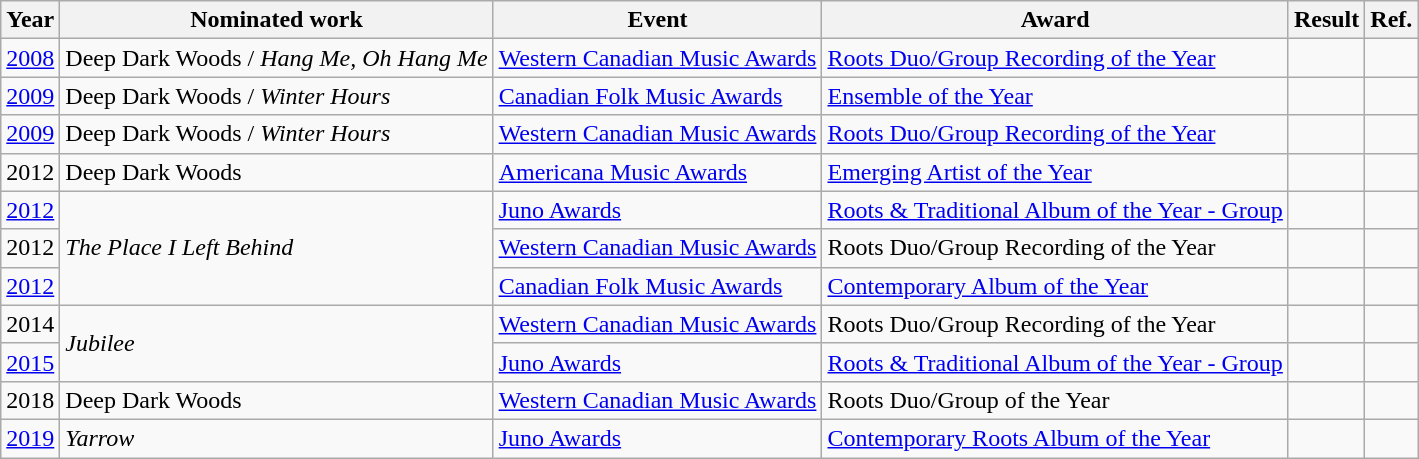<table class="wikitable">
<tr>
<th style="text-align:center;">Year</th>
<th style="text-align:center;">Nominated work</th>
<th style="text-align:center;">Event</th>
<th style="text-align:center;">Award</th>
<th style="text-align:center;">Result</th>
<th style="text-align:center;">Ref.</th>
</tr>
<tr>
<td><a href='#'>2008</a></td>
<td>Deep Dark Woods / <em>Hang Me, Oh Hang Me</em></td>
<td><a href='#'>Western Canadian Music Awards</a></td>
<td><a href='#'>Roots Duo/Group Recording of the Year</a></td>
<td></td>
<td></td>
</tr>
<tr>
<td><a href='#'>2009</a></td>
<td>Deep Dark Woods / <em>Winter Hours</em></td>
<td><a href='#'>Canadian Folk Music Awards</a></td>
<td><a href='#'>Ensemble of the Year</a></td>
<td></td>
<td></td>
</tr>
<tr>
<td><a href='#'>2009</a></td>
<td>Deep Dark Woods / <em>Winter Hours</em></td>
<td><a href='#'>Western Canadian Music Awards</a></td>
<td><a href='#'>Roots Duo/Group Recording of the Year</a></td>
<td></td>
<td></td>
</tr>
<tr>
<td>2012</td>
<td>Deep Dark Woods</td>
<td><a href='#'>Americana Music Awards</a></td>
<td><a href='#'>Emerging Artist of the Year</a></td>
<td></td>
<td></td>
</tr>
<tr>
<td><a href='#'>2012</a></td>
<td rowspan=3><em>The Place I Left Behind</em></td>
<td><a href='#'>Juno Awards</a></td>
<td><a href='#'>Roots & Traditional Album of the Year - Group</a></td>
<td></td>
<td></td>
</tr>
<tr>
<td>2012</td>
<td><a href='#'>Western Canadian Music Awards</a></td>
<td>Roots Duo/Group Recording of the Year</td>
<td></td>
<td></td>
</tr>
<tr>
<td><a href='#'>2012</a></td>
<td><a href='#'>Canadian Folk Music Awards</a></td>
<td><a href='#'>Contemporary Album of the Year</a></td>
<td></td>
<td></td>
</tr>
<tr>
<td>2014</td>
<td rowspan=2><em>Jubilee</em></td>
<td><a href='#'>Western Canadian Music Awards</a></td>
<td>Roots Duo/Group Recording of the Year</td>
<td></td>
<td></td>
</tr>
<tr>
<td><a href='#'>2015</a></td>
<td><a href='#'>Juno Awards</a></td>
<td><a href='#'>Roots & Traditional Album of the Year - Group</a></td>
<td></td>
<td></td>
</tr>
<tr>
<td>2018</td>
<td>Deep Dark Woods</td>
<td><a href='#'>Western Canadian Music Awards</a></td>
<td>Roots Duo/Group of the Year</td>
<td></td>
<td></td>
</tr>
<tr>
<td><a href='#'>2019</a></td>
<td><em>Yarrow</em></td>
<td><a href='#'>Juno Awards</a></td>
<td><a href='#'>Contemporary Roots Album of the Year</a></td>
<td></td>
<td></td>
</tr>
</table>
